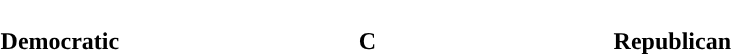<table style="width:60%; text-align:center">
<tr style="color:white">
<td style="background:"><strong>269</strong></td>
<td style="background:"><strong>1</strong></td>
<td style="background:"><strong>165</strong></td>
</tr>
<tr>
<td><span><strong>Democratic</strong></span></td>
<td><span><strong>C</strong></span></td>
<td><span><strong>Republican</strong></span></td>
</tr>
</table>
